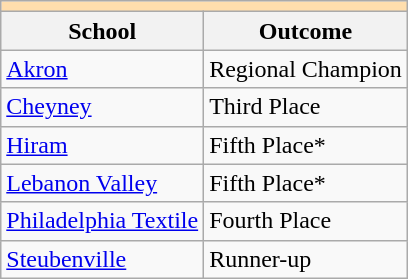<table class="wikitable">
<tr>
<th colspan="3" style="background:#ffdead;"></th>
</tr>
<tr>
<th>School</th>
<th>Outcome</th>
</tr>
<tr>
<td><a href='#'>Akron</a></td>
<td>Regional Champion</td>
</tr>
<tr>
<td><a href='#'>Cheyney</a></td>
<td>Third Place</td>
</tr>
<tr>
<td><a href='#'>Hiram</a></td>
<td>Fifth Place*</td>
</tr>
<tr>
<td><a href='#'>Lebanon Valley</a></td>
<td>Fifth Place*</td>
</tr>
<tr>
<td><a href='#'>Philadelphia Textile</a></td>
<td>Fourth Place</td>
</tr>
<tr>
<td><a href='#'>Steubenville</a></td>
<td>Runner-up</td>
</tr>
</table>
